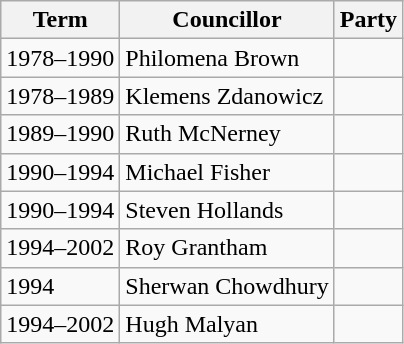<table class="wikitable">
<tr>
<th>Term</th>
<th>Councillor</th>
<th colspan=2>Party</th>
</tr>
<tr>
<td>1978–1990</td>
<td>Philomena Brown</td>
<td></td>
</tr>
<tr>
<td>1978–1989</td>
<td>Klemens Zdanowicz</td>
<td></td>
</tr>
<tr>
<td>1989–1990</td>
<td>Ruth McNerney</td>
<td></td>
</tr>
<tr>
<td>1990–1994</td>
<td>Michael Fisher</td>
<td></td>
</tr>
<tr>
<td>1990–1994</td>
<td>Steven Hollands</td>
<td></td>
</tr>
<tr>
<td>1994–2002</td>
<td>Roy Grantham</td>
<td></td>
</tr>
<tr>
<td>1994</td>
<td>Sherwan Chowdhury</td>
<td></td>
</tr>
<tr>
<td>1994–2002</td>
<td>Hugh Malyan</td>
<td></td>
</tr>
</table>
